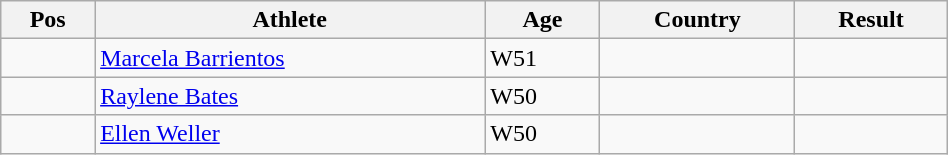<table class="wikitable"  style="text-align:center; width:50%;">
<tr>
<th>Pos</th>
<th>Athlete</th>
<th>Age</th>
<th>Country</th>
<th>Result</th>
</tr>
<tr>
<td align=center></td>
<td align=left><a href='#'>Marcela Barrientos</a></td>
<td align=left>W51</td>
<td align=left></td>
<td></td>
</tr>
<tr>
<td align=center></td>
<td align=left><a href='#'>Raylene Bates</a></td>
<td align=left>W50</td>
<td align=left></td>
<td></td>
</tr>
<tr>
<td align=center></td>
<td align=left><a href='#'>Ellen Weller</a></td>
<td align=left>W50</td>
<td align=left></td>
<td></td>
</tr>
</table>
